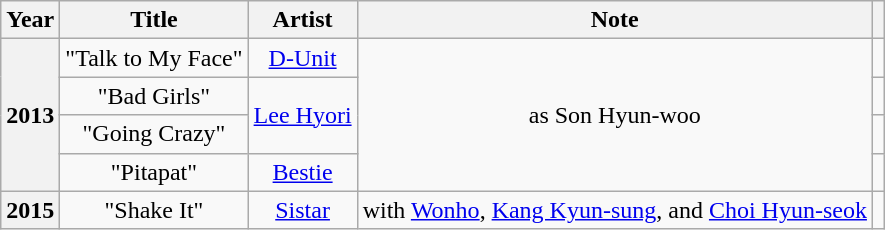<table class="wikitable sortable plainrowheaders" style="text-align: center;">
<tr>
<th scope="col">Year</th>
<th scope="col">Title</th>
<th scope="col">Artist</th>
<th scope="col">Note</th>
<th scope="col" class="unsortable"></th>
</tr>
<tr>
<th scope="row" rowspan="4">2013</th>
<td>"Talk to My Face"</td>
<td><a href='#'>D-Unit</a></td>
<td rowspan="4">as Son Hyun-woo</td>
<td></td>
</tr>
<tr>
<td>"Bad Girls"</td>
<td rowspan="2"><a href='#'>Lee Hyori</a></td>
<td></td>
</tr>
<tr>
<td>"Going Crazy"</td>
<td></td>
</tr>
<tr>
<td>"Pitapat"</td>
<td><a href='#'>Bestie</a></td>
<td></td>
</tr>
<tr>
<th scope="row">2015</th>
<td>"Shake It"</td>
<td><a href='#'>Sistar</a></td>
<td>with <a href='#'>Wonho</a>, <a href='#'>Kang Kyun-sung</a>, and <a href='#'>Choi Hyun-seok</a></td>
<td></td>
</tr>
</table>
